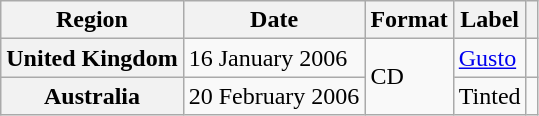<table class="wikitable plainrowheaders">
<tr>
<th scope="col">Region</th>
<th scope="col">Date</th>
<th scope="col">Format</th>
<th scope="col">Label</th>
<th scope="col"></th>
</tr>
<tr>
<th scope="row">United Kingdom</th>
<td>16 January 2006</td>
<td rowspan="2">CD</td>
<td><a href='#'>Gusto</a></td>
<td></td>
</tr>
<tr>
<th scope="row">Australia</th>
<td>20 February 2006</td>
<td>Tinted</td>
<td></td>
</tr>
</table>
